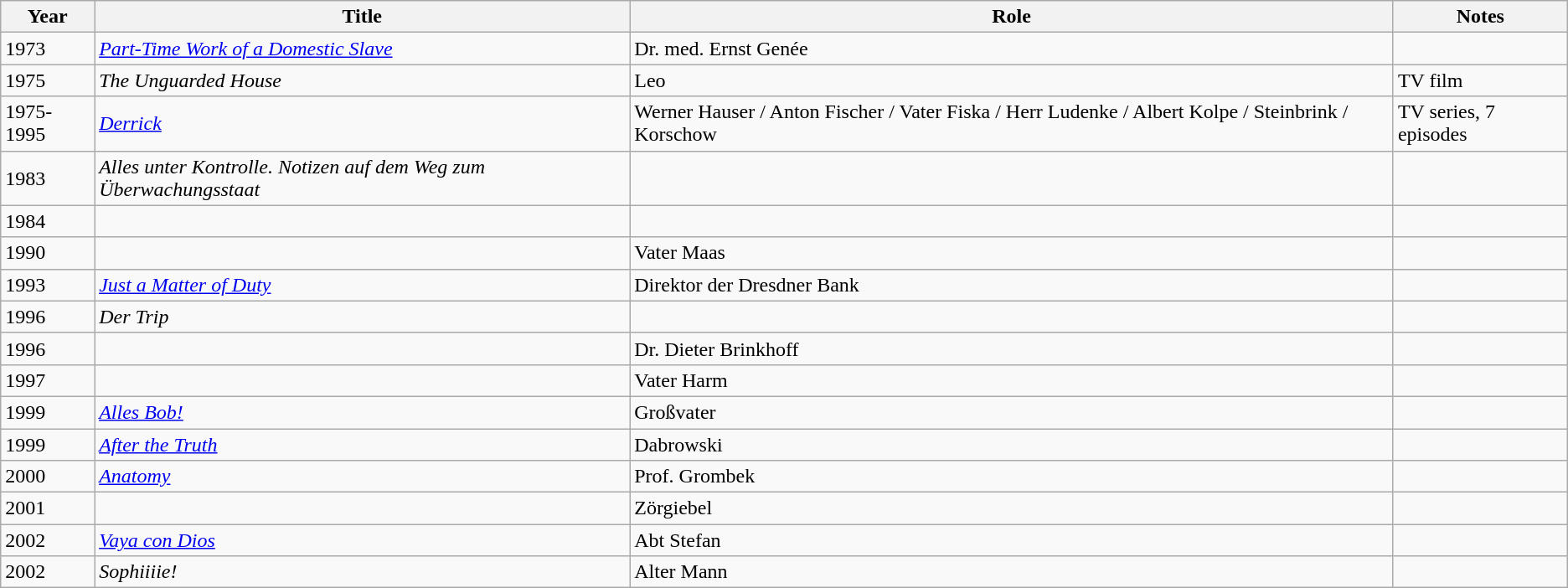<table class="wikitable">
<tr>
<th>Year</th>
<th>Title</th>
<th>Role</th>
<th>Notes</th>
</tr>
<tr>
<td>1973</td>
<td><em><a href='#'>Part-Time Work of a Domestic Slave</a></em></td>
<td>Dr. med. Ernst Genée</td>
<td></td>
</tr>
<tr>
<td>1975</td>
<td><em>The Unguarded House</em></td>
<td>Leo</td>
<td>TV film</td>
</tr>
<tr>
<td>1975-1995</td>
<td><em><a href='#'>Derrick</a></em></td>
<td>Werner Hauser / Anton Fischer / Vater Fiska / Herr Ludenke / Albert Kolpe / Steinbrink / Korschow</td>
<td>TV series, 7 episodes</td>
</tr>
<tr>
<td>1983</td>
<td><em>Alles unter Kontrolle. Notizen auf dem Weg zum Überwachungsstaat</em></td>
<td></td>
<td></td>
</tr>
<tr>
<td>1984</td>
<td><em></em></td>
<td></td>
<td></td>
</tr>
<tr>
<td>1990</td>
<td><em></em></td>
<td>Vater Maas</td>
<td></td>
</tr>
<tr>
<td>1993</td>
<td><em><a href='#'>Just a Matter of Duty</a></em></td>
<td>Direktor der Dresdner Bank</td>
<td></td>
</tr>
<tr>
<td>1996</td>
<td><em>Der Trip</em></td>
<td></td>
<td></td>
</tr>
<tr>
<td>1996</td>
<td><em></em></td>
<td>Dr. Dieter Brinkhoff</td>
<td></td>
</tr>
<tr>
<td>1997</td>
<td><em></em></td>
<td>Vater Harm</td>
<td></td>
</tr>
<tr>
<td>1999</td>
<td><em><a href='#'>Alles Bob!</a></em></td>
<td>Großvater</td>
<td></td>
</tr>
<tr>
<td>1999</td>
<td><em><a href='#'>After the Truth</a></em></td>
<td>Dabrowski</td>
<td></td>
</tr>
<tr>
<td>2000</td>
<td><em><a href='#'>Anatomy</a></em></td>
<td>Prof. Grombek</td>
<td></td>
</tr>
<tr>
<td>2001</td>
<td><em></em></td>
<td>Zörgiebel</td>
<td></td>
</tr>
<tr>
<td>2002</td>
<td><em><a href='#'>Vaya con Dios</a></em></td>
<td>Abt Stefan</td>
<td></td>
</tr>
<tr>
<td>2002</td>
<td><em>Sophiiiie!</em></td>
<td>Alter Mann</td>
<td></td>
</tr>
</table>
